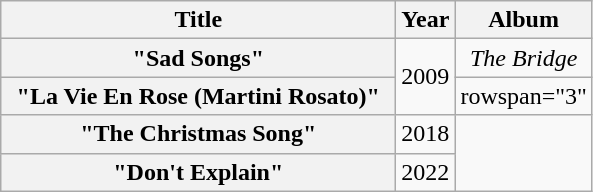<table class="wikitable plainrowheaders" style="text-align:center;" border="1">
<tr>
<th scope="col" style="width:16em;">Title</th>
<th scope="col">Year</th>
<th scope="col">Album</th>
</tr>
<tr>
<th scope="row">"Sad Songs"</th>
<td rowspan="2">2009</td>
<td><em>The Bridge</em></td>
</tr>
<tr>
<th scope="row">"La Vie En Rose (Martini Rosato)"</th>
<td>rowspan="3" </td>
</tr>
<tr>
<th scope="row">"The Christmas Song"</th>
<td rowspan="1">2018</td>
</tr>
<tr>
<th scope="row">"Don't Explain"</th>
<td rowspan="1">2022</td>
</tr>
</table>
